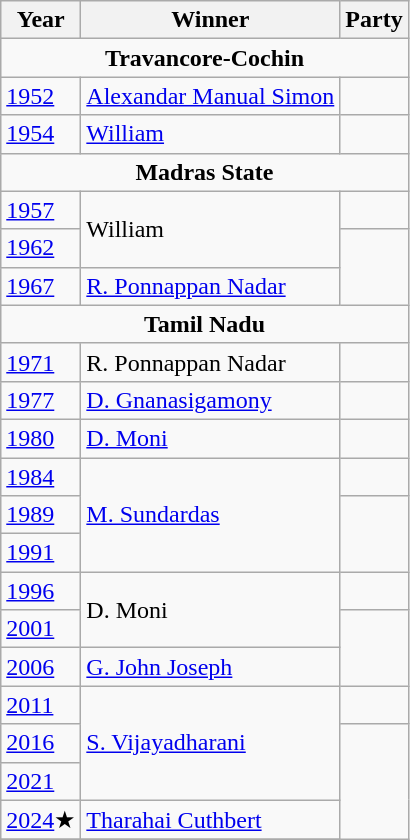<table class="wikitable">
<tr>
<th>Year</th>
<th>Winner</th>
<th colspan="2">Party</th>
</tr>
<tr>
<td style="text-align: center;" colspan="4"><strong>Travancore-Cochin</strong></td>
</tr>
<tr>
<td><a href='#'>1952</a></td>
<td><a href='#'>Alexandar Manual Simon</a></td>
<td></td>
</tr>
<tr>
<td><a href='#'>1954</a></td>
<td><a href='#'>William</a></td>
</tr>
<tr>
<td style="text-align: center;" colspan="4"><strong>Madras State</strong></td>
</tr>
<tr>
<td><a href='#'>1957</a></td>
<td rowspan=2>William</td>
<td></td>
</tr>
<tr>
<td><a href='#'>1962</a></td>
</tr>
<tr>
<td><a href='#'>1967</a></td>
<td><a href='#'>R. Ponnappan Nadar</a></td>
</tr>
<tr>
<td style="text-align: center;" colspan="4"><strong>Tamil Nadu</strong></td>
</tr>
<tr>
<td><a href='#'>1971</a></td>
<td>R. Ponnappan Nadar</td>
<td></td>
</tr>
<tr>
<td><a href='#'>1977</a></td>
<td><a href='#'>D. Gnanasigamony</a></td>
<td></td>
</tr>
<tr>
<td><a href='#'>1980</a></td>
<td><a href='#'>D. Moni</a></td>
</tr>
<tr>
<td><a href='#'>1984</a></td>
<td rowspan=3><a href='#'>M. Sundardas</a></td>
<td></td>
</tr>
<tr>
<td><a href='#'>1989</a></td>
</tr>
<tr>
<td><a href='#'>1991</a></td>
</tr>
<tr>
<td><a href='#'>1996</a></td>
<td rowspan=2>D. Moni</td>
<td></td>
</tr>
<tr>
<td><a href='#'>2001</a></td>
</tr>
<tr>
<td><a href='#'>2006</a></td>
<td><a href='#'>G. John Joseph</a></td>
</tr>
<tr>
<td><a href='#'>2011</a></td>
<td rowspan=3><a href='#'>S. Vijayadharani</a></td>
<td></td>
</tr>
<tr>
<td><a href='#'>2016</a></td>
</tr>
<tr>
<td><a href='#'>2021</a></td>
</tr>
<tr>
<td><a href='#'>2024</a>★</td>
<td><a href='#'>Tharahai Cuthbert</a></td>
</tr>
<tr>
</tr>
</table>
